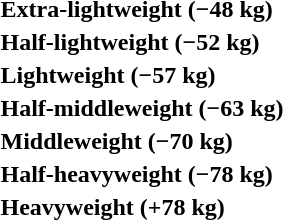<table>
<tr>
<th rowspan=2 style="text-align:left;">Extra-lightweight (−48 kg)</th>
<td rowspan=2></td>
<td rowspan=2></td>
<td></td>
</tr>
<tr>
<td></td>
</tr>
<tr>
<th rowspan=2 style="text-align:left;">Half-lightweight (−52 kg)</th>
<td rowspan=2></td>
<td rowspan=2></td>
<td></td>
</tr>
<tr>
<td></td>
</tr>
<tr>
<th rowspan=2 style="text-align:left;">Lightweight (−57 kg)</th>
<td rowspan=2></td>
<td rowspan=2></td>
<td></td>
</tr>
<tr>
<td></td>
</tr>
<tr>
<th rowspan=2 style="text-align:left;">Half-middleweight (−63 kg)</th>
<td rowspan=2></td>
<td rowspan=2></td>
<td></td>
</tr>
<tr>
<td></td>
</tr>
<tr>
<th rowspan=2 style="text-align:left;">Middleweight (−70 kg)</th>
<td rowspan=2></td>
<td rowspan=2></td>
<td></td>
</tr>
<tr>
<td></td>
</tr>
<tr>
<th rowspan=2 style="text-align:left;">Half-heavyweight (−78 kg)</th>
<td rowspan=2></td>
<td rowspan=2></td>
<td></td>
</tr>
<tr>
<td></td>
</tr>
<tr>
<th style="text-align:left;">Heavyweight (+78 kg)</th>
<td></td>
<td></td>
<td></td>
</tr>
</table>
